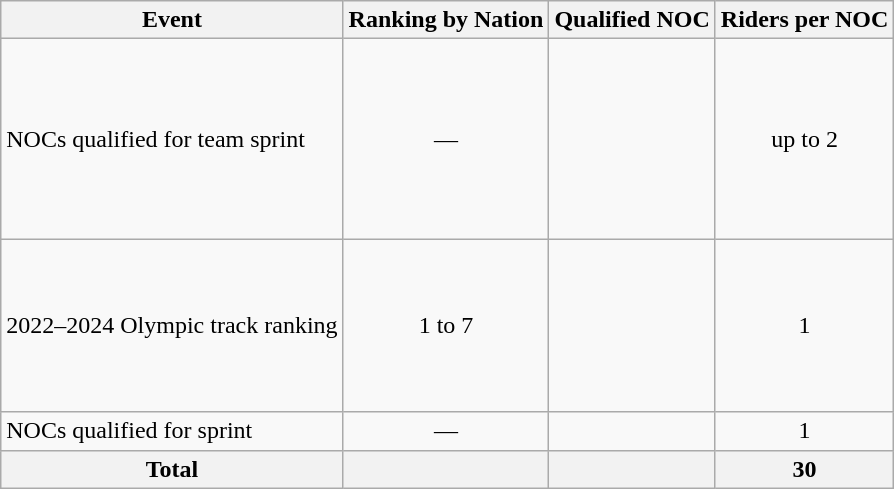<table class="wikitable" style="text-align:center;">
<tr>
<th>Event</th>
<th>Ranking by Nation</th>
<th>Qualified NOC</th>
<th>Riders per NOC</th>
</tr>
<tr>
<td align=left>NOCs qualified for team sprint</td>
<td>—</td>
<td align=left> <br>  <br>  <br>  <br>  <br>  <br>  <br> </td>
<td>up to 2</td>
</tr>
<tr>
<td align=left>2022–2024 Olympic track ranking</td>
<td>1 to 7</td>
<td align=left><br><br><br><br><br><br></td>
<td>1</td>
</tr>
<tr>
<td align=left>NOCs qualified for sprint</td>
<td>—</td>
<td align=left></td>
<td>1</td>
</tr>
<tr>
<th>Total</th>
<th></th>
<th></th>
<th>30</th>
</tr>
</table>
